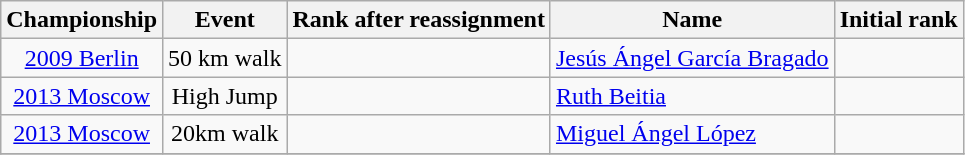<table class="wikitable" style="text-align:center">
<tr>
<th>Championship</th>
<th>Event</th>
<th>Rank after reassignment</th>
<th>Name</th>
<th>Initial rank</th>
</tr>
<tr>
<td><a href='#'>2009 Berlin</a></td>
<td>50 km walk</td>
<td></td>
<td align=left><a href='#'>Jesús Ángel García Bragado</a></td>
<td></td>
</tr>
<tr>
<td><a href='#'>2013 Moscow</a></td>
<td>High Jump</td>
<td></td>
<td align=left><a href='#'>Ruth Beitia</a></td>
<td></td>
</tr>
<tr>
<td><a href='#'>2013 Moscow</a></td>
<td>20km walk</td>
<td></td>
<td align=left><a href='#'>Miguel Ángel López</a></td>
<td></td>
</tr>
<tr>
</tr>
</table>
